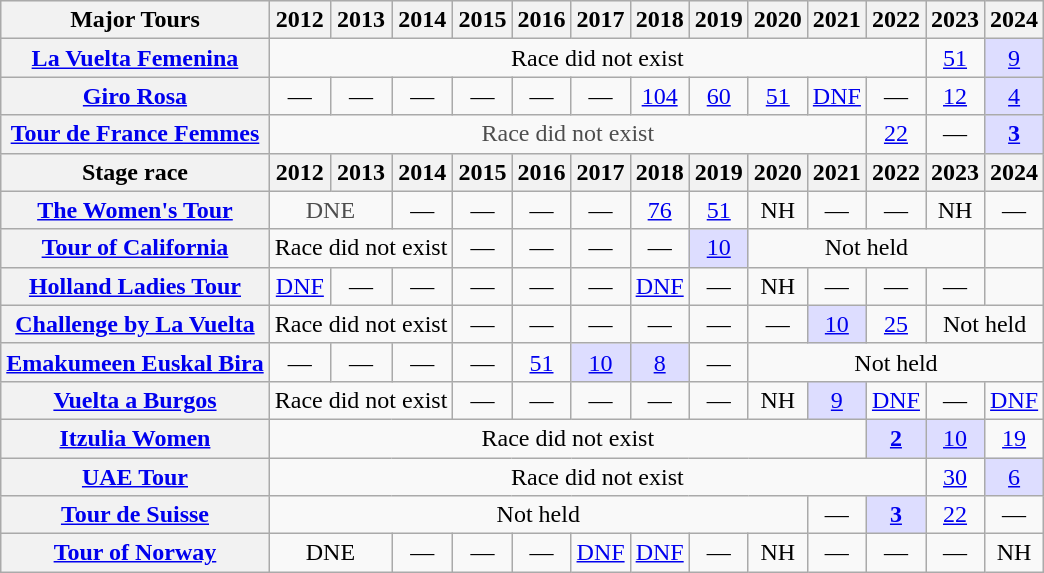<table class="wikitable plainrowheaders">
<tr style="background:#EEEEEE;">
<th>Major Tours</th>
<th>2012</th>
<th>2013</th>
<th>2014</th>
<th>2015</th>
<th>2016</th>
<th>2017</th>
<th>2018</th>
<th>2019</th>
<th>2020</th>
<th>2021</th>
<th>2022</th>
<th>2023</th>
<th>2024</th>
</tr>
<tr style="text-align:center;">
<th scope="row"> <a href='#'>La Vuelta Femenina</a></th>
<td colspan=11>Race did not exist</td>
<td><a href='#'>51</a></td>
<td style="background:#ddf;"><a href='#'>9</a></td>
</tr>
<tr style="text-align:center;">
<th scope="row"> <a href='#'>Giro Rosa</a></th>
<td>—</td>
<td>—</td>
<td>—</td>
<td>—</td>
<td>—</td>
<td>—</td>
<td><a href='#'>104</a></td>
<td><a href='#'>60</a></td>
<td><a href='#'>51</a></td>
<td><a href='#'>DNF</a></td>
<td>—</td>
<td><a href='#'>12</a></td>
<td style="background:#ddf;"><a href='#'>4</a></td>
</tr>
<tr style="text-align:center;">
<th scope="row"> <a href='#'>Tour de France Femmes</a></th>
<td style="color:#4d4d4d;" colspan=10>Race did not exist</td>
<td><a href='#'>22</a></td>
<td>—</td>
<td style="background:#ddf;"><a href='#'><strong>3</strong></a></td>
</tr>
<tr style="background:#EEEEEE;">
<th>Stage race</th>
<th>2012</th>
<th>2013</th>
<th>2014</th>
<th>2015</th>
<th>2016</th>
<th>2017</th>
<th>2018</th>
<th>2019</th>
<th>2020</th>
<th>2021</th>
<th>2022</th>
<th>2023</th>
<th>2024</th>
</tr>
<tr style="text-align:center;">
<th scope="row"><a href='#'>The Women's Tour</a></th>
<td style="color:#4d4d4d;" colspan=2>DNE</td>
<td>—</td>
<td>—</td>
<td>—</td>
<td>—</td>
<td><a href='#'>76</a></td>
<td><a href='#'>51</a></td>
<td>NH</td>
<td>—</td>
<td>—</td>
<td>NH</td>
<td>—</td>
</tr>
<tr style="text-align:center;">
<th scope="row"><a href='#'>Tour of California</a></th>
<td colspan=3>Race did not exist</td>
<td>—</td>
<td>—</td>
<td>—</td>
<td>—</td>
<td style="background:#ddf;"><a href='#'>10</a></td>
<td colspan=4>Not held</td>
</tr>
<tr style="text-align:center;">
<th scope="row"><a href='#'>Holland Ladies Tour</a></th>
<td><a href='#'>DNF</a></td>
<td>—</td>
<td>—</td>
<td>—</td>
<td>—</td>
<td>—</td>
<td><a href='#'>DNF</a></td>
<td>—</td>
<td>NH</td>
<td>—</td>
<td>—</td>
<td>—</td>
<td></td>
</tr>
<tr style="text-align:center;">
<th scope="row"><a href='#'>Challenge by La Vuelta</a></th>
<td colspan=3>Race did not exist</td>
<td>—</td>
<td>—</td>
<td>—</td>
<td>—</td>
<td>—</td>
<td>—</td>
<td style="background:#ddf;"><a href='#'>10</a></td>
<td><a href='#'>25</a></td>
<td colspan=2>Not held</td>
</tr>
<tr style="text-align:center;">
<th scope="row"><a href='#'>Emakumeen Euskal Bira</a></th>
<td>—</td>
<td>—</td>
<td>—</td>
<td>—</td>
<td><a href='#'>51</a></td>
<td style="background:#ddf;"><a href='#'>10</a></td>
<td style="background:#ddf;"><a href='#'>8</a></td>
<td>—</td>
<td colspan=5>Not held</td>
</tr>
<tr style="text-align:center;">
<th scope="row"><a href='#'>Vuelta a Burgos</a></th>
<td colspan=3>Race did not exist</td>
<td>—</td>
<td>—</td>
<td>—</td>
<td>—</td>
<td>—</td>
<td>NH</td>
<td style="background:#ddf;"><a href='#'>9</a></td>
<td><a href='#'>DNF</a></td>
<td>—</td>
<td><a href='#'>DNF</a></td>
</tr>
<tr style="text-align:center;">
<th scope="row"><a href='#'>Itzulia Women</a></th>
<td colspan=10>Race did not exist</td>
<td style="background:#ddf;"><a href='#'><strong>2</strong></a></td>
<td style="background:#ddf;"><a href='#'>10</a></td>
<td><a href='#'>19</a></td>
</tr>
<tr style="text-align:center;">
<th scope="row"><a href='#'>UAE Tour</a></th>
<td colspan=11>Race did not exist</td>
<td><a href='#'>30</a></td>
<td style="background:#ddf;"><a href='#'>6</a></td>
</tr>
<tr style="text-align:center;">
<th scope="row"><a href='#'>Tour de Suisse</a></th>
<td colspan=9>Not held</td>
<td>—</td>
<td style="background:#ddf;"><a href='#'><strong>3</strong></a></td>
<td><a href='#'>22</a></td>
<td>—</td>
</tr>
<tr style="text-align:center;">
<th scope="row"><a href='#'>Tour of Norway</a></th>
<td colspan=2>DNE</td>
<td>—</td>
<td>—</td>
<td>—</td>
<td><a href='#'>DNF</a></td>
<td><a href='#'>DNF</a></td>
<td>—</td>
<td>NH</td>
<td>—</td>
<td>—</td>
<td>—</td>
<td>NH</td>
</tr>
</table>
